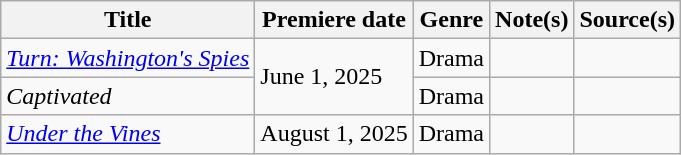<table class="wikitable sortable">
<tr>
<th>Title</th>
<th>Premiere date</th>
<th>Genre</th>
<th>Note(s)</th>
<th>Source(s)</th>
</tr>
<tr>
<td><em><a href='#'>Turn: Washington's Spies</a></em></td>
<td rowspan="2">June 1, 2025</td>
<td>Drama</td>
<td></td>
<td></td>
</tr>
<tr>
<td><em>Captivated</em></td>
<td>Drama</td>
<td></td>
<td></td>
</tr>
<tr>
<td><em><a href='#'>Under the Vines</a></em></td>
<td>August 1, 2025</td>
<td>Drama</td>
<td></td>
<td></td>
</tr>
</table>
